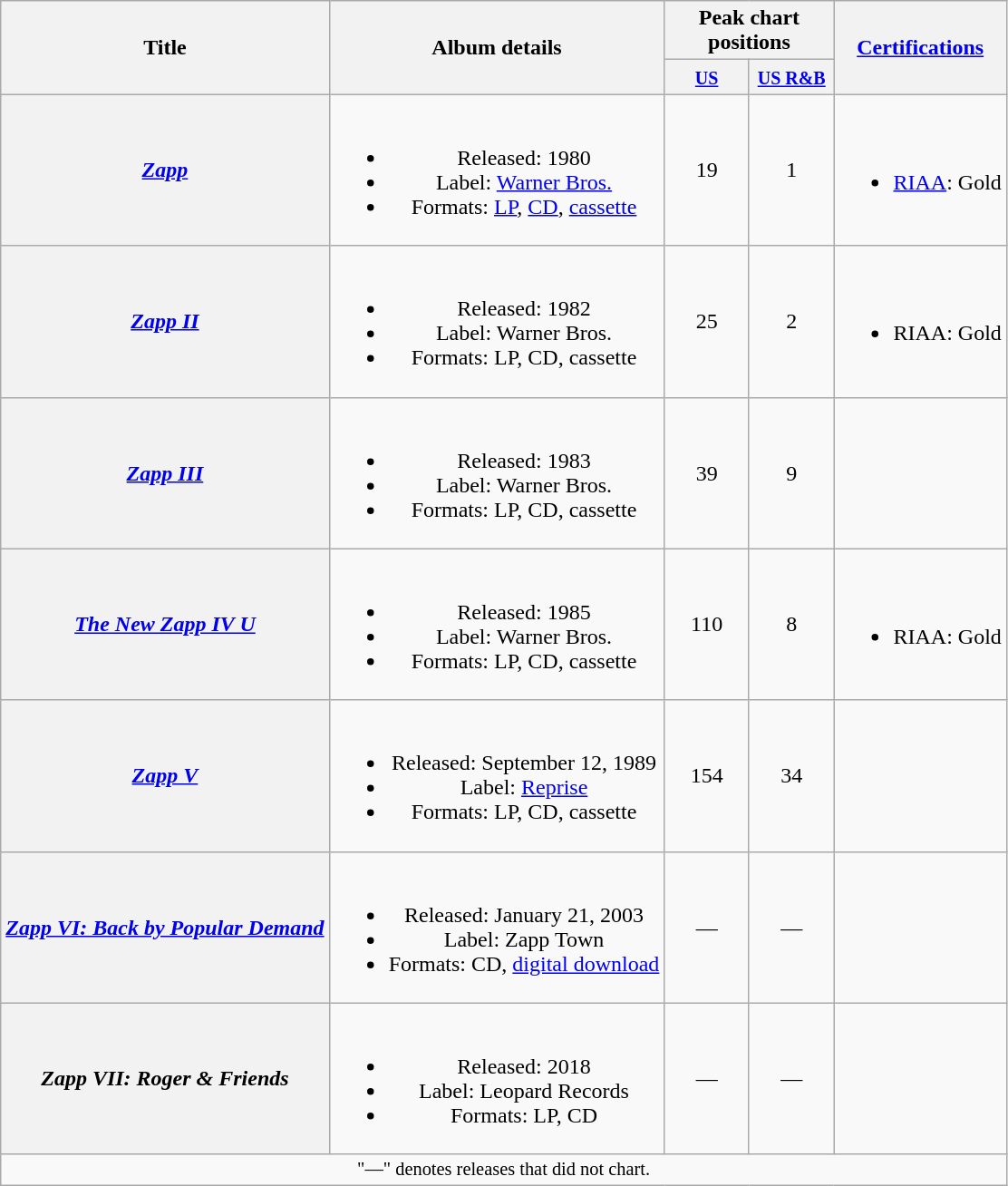<table class="wikitable plainrowheaders" style="text-align:center">
<tr>
<th scope="col" rowspan="2">Title</th>
<th scope="col" rowspan="2">Album details</th>
<th scope="col" colspan="2">Peak chart positions</th>
<th scope="col" rowspan="2"><a href='#'>Certifications</a></th>
</tr>
<tr>
<th width=55><small><a href='#'>US</a></small><br></th>
<th width=55><small><a href='#'>US R&B</a></small><br></th>
</tr>
<tr>
<th scope="row"><em><a href='#'>Zapp</a></em></th>
<td><br><ul><li>Released: 1980</li><li>Label: <a href='#'>Warner Bros.</a></li><li>Formats: <a href='#'>LP</a>, <a href='#'>CD</a>, <a href='#'>cassette</a></li></ul></td>
<td>19</td>
<td>1</td>
<td><br><ul><li><a href='#'>RIAA</a>: Gold</li></ul></td>
</tr>
<tr>
<th scope="row"><em><a href='#'>Zapp II</a></em></th>
<td><br><ul><li>Released: 1982</li><li>Label: Warner Bros.</li><li>Formats: LP, CD, cassette</li></ul></td>
<td>25</td>
<td>2</td>
<td><br><ul><li>RIAA: Gold</li></ul></td>
</tr>
<tr>
<th scope="row"><em><a href='#'>Zapp III</a></em></th>
<td><br><ul><li>Released: 1983</li><li>Label: Warner Bros.</li><li>Formats: LP, CD, cassette</li></ul></td>
<td>39</td>
<td>9</td>
<td></td>
</tr>
<tr>
<th scope="row"><em><a href='#'>The New Zapp IV U</a></em></th>
<td><br><ul><li>Released: 1985</li><li>Label: Warner Bros.</li><li>Formats: LP, CD, cassette</li></ul></td>
<td>110</td>
<td>8</td>
<td><br><ul><li>RIAA: Gold</li></ul></td>
</tr>
<tr>
<th scope="row"><em><a href='#'>Zapp V</a></em></th>
<td><br><ul><li>Released: September 12, 1989</li><li>Label: <a href='#'>Reprise</a></li><li>Formats: LP, CD, cassette</li></ul></td>
<td>154</td>
<td>34</td>
<td></td>
</tr>
<tr>
<th scope="row"><em><a href='#'>Zapp VI: Back by Popular Demand</a></em></th>
<td><br><ul><li>Released: January 21, 2003</li><li>Label: Zapp Town</li><li>Formats: CD, <a href='#'>digital download</a></li></ul></td>
<td>—</td>
<td>—</td>
<td></td>
</tr>
<tr>
<th scope="row"><em>Zapp VII: Roger & Friends</em></th>
<td><br><ul><li>Released: 2018</li><li>Label: Leopard Records</li><li>Formats: LP, CD</li></ul></td>
<td>—</td>
<td>—</td>
<td></td>
</tr>
<tr>
<td colspan="5" style="font-size:85%">"—" denotes releases that did not chart.</td>
</tr>
</table>
